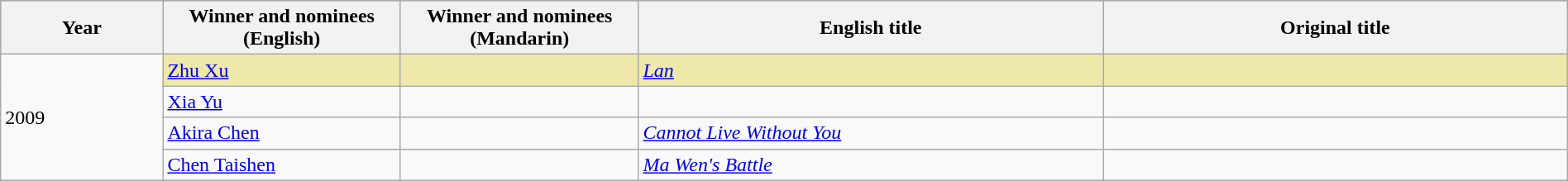<table class="wikitable" style="width:100%;">
<tr style="background:#BEBEBE">
<th width="100"><strong>Year</strong></th>
<th width="150"><strong>Winner and nominees<br>(English)</strong></th>
<th width="150"><strong>Winner and nominees<br>(Mandarin)</strong></th>
<th width="300"><strong>English title</strong></th>
<th width="300"><strong>Original title</strong></th>
</tr>
<tr>
<td rowspan="4">2009</td>
<td style="background:#EEE8AA;"><a href='#'>Zhu Xu</a></td>
<td style="background:#EEE8AA;"></td>
<td style="background:#EEE8AA;"><em><a href='#'>Lan</a></em></td>
<td style="background:#EEE8AA;"></td>
</tr>
<tr>
<td><a href='#'>Xia Yu</a></td>
<td></td>
<td><em></em></td>
<td></td>
</tr>
<tr>
<td><a href='#'>Akira Chen</a></td>
<td></td>
<td><em><a href='#'>Cannot Live Without You</a></em></td>
<td></td>
</tr>
<tr>
<td><a href='#'>Chen Taishen</a></td>
<td></td>
<td><em><a href='#'>Ma Wen's Battle</a></em></td>
<td></td>
</tr>
</table>
